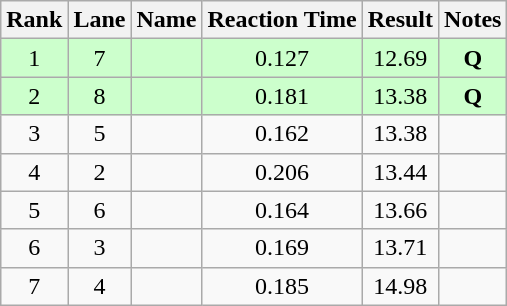<table class="wikitable" style="text-align:center">
<tr>
<th>Rank</th>
<th>Lane</th>
<th>Name</th>
<th>Reaction Time</th>
<th>Result</th>
<th>Notes</th>
</tr>
<tr bgcolor=ccffcc>
<td>1</td>
<td>7</td>
<td align="left"></td>
<td>0.127</td>
<td>12.69</td>
<td><strong>Q</strong></td>
</tr>
<tr bgcolor=ccffcc>
<td>2</td>
<td>8</td>
<td align="left"></td>
<td>0.181</td>
<td>13.38</td>
<td><strong>Q</strong></td>
</tr>
<tr>
<td>3</td>
<td>5</td>
<td align="left"></td>
<td>0.162</td>
<td>13.38</td>
<td></td>
</tr>
<tr>
<td>4</td>
<td>2</td>
<td align="left"></td>
<td>0.206</td>
<td>13.44</td>
<td></td>
</tr>
<tr>
<td>5</td>
<td>6</td>
<td align="left"></td>
<td>0.164</td>
<td>13.66</td>
<td></td>
</tr>
<tr>
<td>6</td>
<td>3</td>
<td align="left"></td>
<td>0.169</td>
<td>13.71</td>
<td></td>
</tr>
<tr>
<td>7</td>
<td>4</td>
<td align="left"></td>
<td>0.185</td>
<td>14.98</td>
<td></td>
</tr>
</table>
